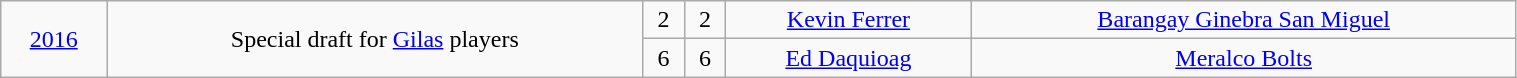<table class=wikitable width=80%>
<tr align=center>
<td rowspan=2><a href='#'>2016</a></td>
<td rowspan=2>Special draft for <a href='#'>Gilas</a> players</td>
<td>2</td>
<td>2</td>
<td><a href='#'>Kevin Ferrer</a></td>
<td><a href='#'>Barangay Ginebra San Miguel</a></td>
</tr>
<tr align=center>
<td>6</td>
<td>6</td>
<td><a href='#'>Ed Daquioag</a></td>
<td><a href='#'>Meralco Bolts</a></td>
</tr>
</table>
